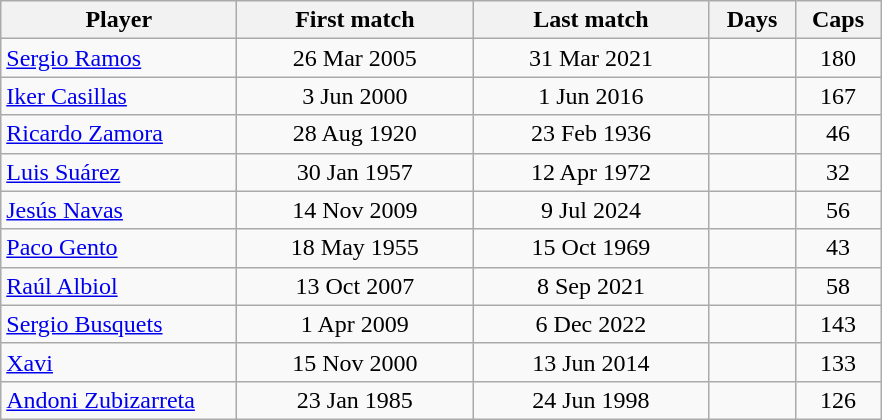<table class="wikitable sortable" style="text-align:center;">
<tr>
<th style="width:150px;">Player</th>
<th style="width:150px;">First match</th>
<th style="width:150px;">Last match</th>
<th width=50px>Days</th>
<th width=50px>Caps</th>
</tr>
<tr>
<td align="left"><a href='#'>Sergio Ramos</a></td>
<td>26 Mar 2005</td>
<td>31 Mar 2021</td>
<td></td>
<td>180</td>
</tr>
<tr>
<td align="left"><a href='#'>Iker Casillas</a></td>
<td>3 Jun 2000</td>
<td>1 Jun 2016</td>
<td></td>
<td>167</td>
</tr>
<tr>
<td align="left"><a href='#'>Ricardo Zamora</a></td>
<td>28 Aug 1920</td>
<td>23 Feb 1936</td>
<td></td>
<td>46</td>
</tr>
<tr>
<td align="left"><a href='#'>Luis Suárez</a></td>
<td>30 Jan 1957</td>
<td>12 Apr 1972</td>
<td></td>
<td>32</td>
</tr>
<tr>
<td align="left"><a href='#'>Jesús Navas</a></td>
<td>14 Nov 2009</td>
<td>9 Jul 2024</td>
<td></td>
<td>56</td>
</tr>
<tr>
<td align="left"><a href='#'>Paco Gento</a></td>
<td>18 May 1955</td>
<td>15 Oct 1969</td>
<td></td>
<td>43</td>
</tr>
<tr>
<td align="left"><a href='#'>Raúl Albiol</a></td>
<td>13 Oct 2007</td>
<td>8 Sep 2021</td>
<td></td>
<td>58</td>
</tr>
<tr>
<td align="left"><a href='#'>Sergio Busquets</a></td>
<td>1 Apr 2009</td>
<td>6 Dec 2022</td>
<td></td>
<td>143</td>
</tr>
<tr>
<td align="left"><a href='#'>Xavi</a></td>
<td>15 Nov 2000</td>
<td>13 Jun 2014</td>
<td></td>
<td>133</td>
</tr>
<tr>
<td align="left"><a href='#'>Andoni Zubizarreta</a></td>
<td>23 Jan 1985</td>
<td>24 Jun 1998</td>
<td></td>
<td>126</td>
</tr>
</table>
